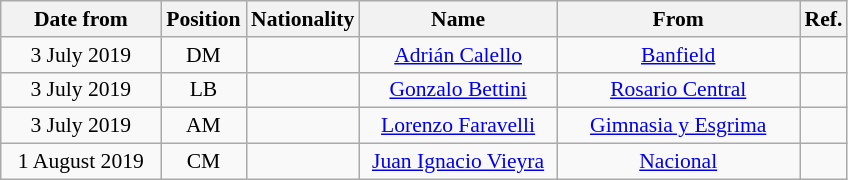<table class="wikitable" style="text-align:center; font-size:90%; ">
<tr>
<th style="background:#; color:#; width:100px;">Date from</th>
<th style="background:#; color:#; width:50px;">Position</th>
<th style="background:#; color:#; width:50px;">Nationality</th>
<th style="background:#; color:#; width:125px;">Name</th>
<th style="background:#; color:#; width:155px;">From</th>
<th style="background:#; color:#; width:25px;">Ref.</th>
</tr>
<tr>
<td>3 July 2019</td>
<td>DM</td>
<td></td>
<td><a href='#'>Adrián Calello</a></td>
<td> <a href='#'>Banfield</a></td>
<td></td>
</tr>
<tr>
<td>3 July 2019</td>
<td>LB</td>
<td></td>
<td><a href='#'>Gonzalo Bettini</a></td>
<td> <a href='#'>Rosario Central</a></td>
<td></td>
</tr>
<tr>
<td>3 July 2019</td>
<td>AM</td>
<td></td>
<td><a href='#'>Lorenzo Faravelli</a></td>
<td> <a href='#'>Gimnasia y Esgrima</a></td>
<td></td>
</tr>
<tr>
<td>1 August 2019</td>
<td>CM</td>
<td></td>
<td><a href='#'>Juan Ignacio Vieyra</a></td>
<td> <a href='#'>Nacional</a></td>
<td></td>
</tr>
</table>
